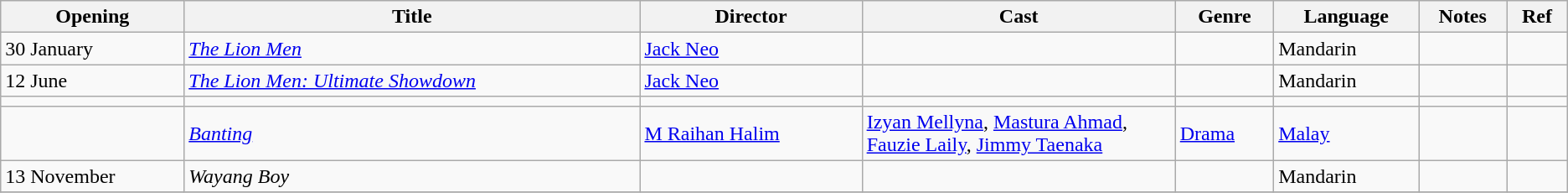<table class="wikitable sortable">
<tr>
<th>Opening</th>
<th>Title</th>
<th>Director</th>
<th style="width:20%;">Cast</th>
<th>Genre</th>
<th>Language</th>
<th>Notes</th>
<th>Ref</th>
</tr>
<tr>
<td>30 January</td>
<td><em><a href='#'>The Lion Men</a></em></td>
<td><a href='#'>Jack Neo</a></td>
<td></td>
<td></td>
<td>Mandarin</td>
<td></td>
<td></td>
</tr>
<tr>
<td>12 June</td>
<td><em><a href='#'>The Lion Men: Ultimate Showdown</a></em></td>
<td><a href='#'>Jack Neo</a></td>
<td></td>
<td></td>
<td>Mandarin</td>
<td></td>
<td></td>
</tr>
<tr>
<td></td>
<td></td>
<td></td>
<td></td>
<td></td>
<td></td>
<td></td>
<td></td>
</tr>
<tr>
<td></td>
<td><em><a href='#'> Banting</a></em></td>
<td><a href='#'>M Raihan Halim</a></td>
<td><a href='#'>Izyan Mellyna</a>, <a href='#'>Mastura Ahmad</a>, <a href='#'>Fauzie Laily</a>, <a href='#'>Jimmy Taenaka</a></td>
<td><a href='#'> Drama</a></td>
<td><a href='#'>Malay</a></td>
<td></td>
<td></td>
</tr>
<tr>
<td>13 November</td>
<td><em>Wayang Boy</em></td>
<td></td>
<td></td>
<td></td>
<td>Mandarin</td>
<td></td>
<td></td>
</tr>
<tr>
</tr>
</table>
